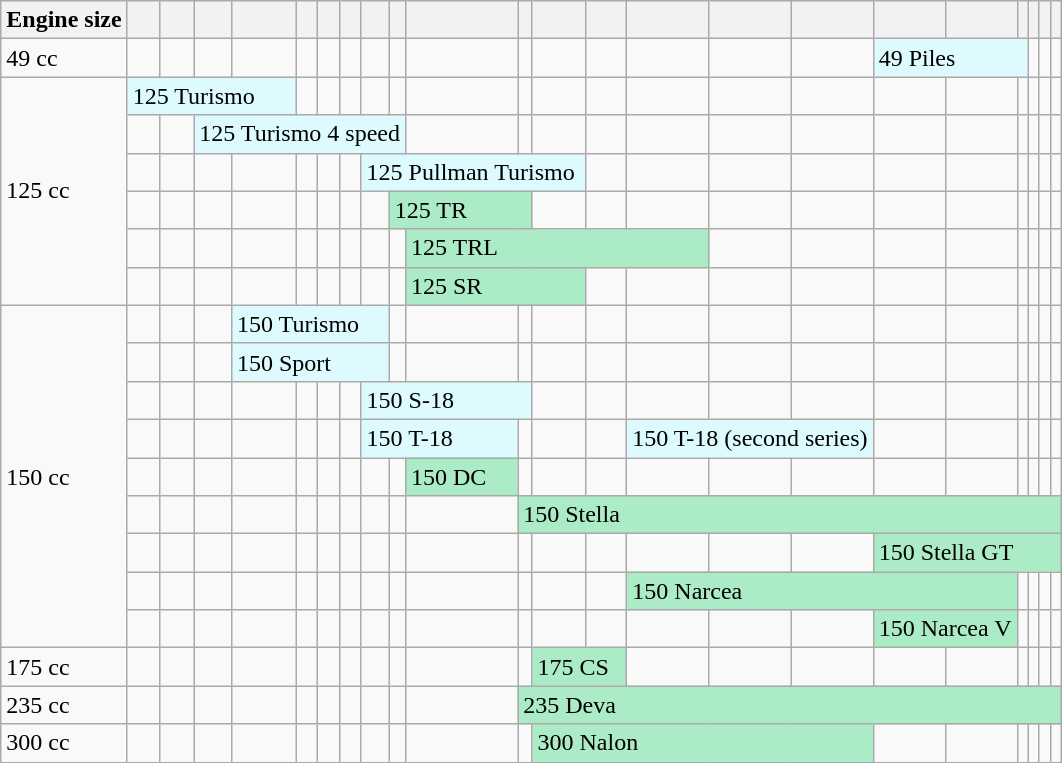<table class="wikitable">
<tr>
<th>Engine size</th>
<th></th>
<th></th>
<th></th>
<th></th>
<th></th>
<th></th>
<th></th>
<th></th>
<th></th>
<th></th>
<th></th>
<th></th>
<th></th>
<th></th>
<th></th>
<th></th>
<th></th>
<th></th>
<th></th>
<th></th>
<th></th>
<th></th>
</tr>
<tr>
<td>49 cc</td>
<td></td>
<td></td>
<td></td>
<td></td>
<td></td>
<td></td>
<td></td>
<td></td>
<td></td>
<td></td>
<td></td>
<td></td>
<td></td>
<td></td>
<td></td>
<td></td>
<td colspan=3 style="background: #DDFBFF;">49 Piles</td>
<td></td>
<td></td>
<td></td>
</tr>
<tr>
<td rowspan=6>125 cc</td>
<td colspan=4 style="background: #DDFBFF;">125 Turismo</td>
<td></td>
<td></td>
<td></td>
<td></td>
<td></td>
<td></td>
<td></td>
<td></td>
<td></td>
<td></td>
<td></td>
<td></td>
<td></td>
<td></td>
<td></td>
<td></td>
<td></td>
<td></td>
</tr>
<tr>
<td></td>
<td></td>
<td colspan=7 style="background: #DDFBFF;">125 Turismo 4 speed</td>
<td></td>
<td></td>
<td></td>
<td></td>
<td></td>
<td></td>
<td></td>
<td></td>
<td></td>
<td></td>
<td></td>
<td></td>
<td></td>
</tr>
<tr>
<td></td>
<td></td>
<td></td>
<td></td>
<td></td>
<td></td>
<td></td>
<td colspan=5 style="background: #DDFBFF;">125 Pullman Turismo</td>
<td></td>
<td></td>
<td></td>
<td></td>
<td></td>
<td></td>
<td></td>
<td></td>
<td></td>
<td></td>
</tr>
<tr>
<td></td>
<td></td>
<td></td>
<td></td>
<td></td>
<td></td>
<td></td>
<td></td>
<td colspan=3 style="background: #ABEBC6;">125 TR</td>
<td></td>
<td></td>
<td></td>
<td></td>
<td></td>
<td></td>
<td></td>
<td></td>
<td></td>
<td></td>
<td></td>
</tr>
<tr>
<td></td>
<td></td>
<td></td>
<td></td>
<td></td>
<td></td>
<td></td>
<td></td>
<td></td>
<td colspan=5 style="background: #ABEBC6;">125 TRL</td>
<td></td>
<td></td>
<td></td>
<td></td>
<td></td>
<td></td>
<td></td>
<td></td>
</tr>
<tr>
<td></td>
<td></td>
<td></td>
<td></td>
<td></td>
<td></td>
<td></td>
<td></td>
<td></td>
<td colspan=3 style="background: #ABEBC6;">125 SR</td>
<td></td>
<td></td>
<td></td>
<td></td>
<td></td>
<td></td>
<td></td>
<td></td>
<td></td>
<td></td>
</tr>
<tr>
<td rowspan=9>150 cc</td>
<td></td>
<td></td>
<td></td>
<td colspan=5 style="background: #DDFBFF;">150 Turismo</td>
<td></td>
<td></td>
<td></td>
<td></td>
<td></td>
<td></td>
<td></td>
<td></td>
<td></td>
<td></td>
<td></td>
<td></td>
<td></td>
<td></td>
</tr>
<tr>
<td></td>
<td></td>
<td></td>
<td colspan=5 style="background: #DDFBFF;">150 Sport</td>
<td></td>
<td></td>
<td></td>
<td></td>
<td></td>
<td></td>
<td></td>
<td></td>
<td></td>
<td></td>
<td></td>
<td></td>
<td></td>
<td></td>
</tr>
<tr>
<td></td>
<td></td>
<td></td>
<td></td>
<td></td>
<td></td>
<td></td>
<td colspan=4 style="background: #DDFBFF;">150 S-18</td>
<td></td>
<td></td>
<td></td>
<td></td>
<td></td>
<td></td>
<td></td>
<td></td>
<td></td>
<td></td>
<td></td>
</tr>
<tr>
<td></td>
<td></td>
<td></td>
<td></td>
<td></td>
<td></td>
<td></td>
<td colspan=3 style="background: #DDFBFF;">150 T-18</td>
<td></td>
<td></td>
<td></td>
<td colspan=3 style="background: #DDFBFF;">150 T-18 (second series)</td>
<td></td>
<td></td>
<td></td>
<td></td>
<td></td>
<td></td>
</tr>
<tr>
<td></td>
<td></td>
<td></td>
<td></td>
<td></td>
<td></td>
<td></td>
<td></td>
<td></td>
<td style="background: #ABEBC6;">150 DC</td>
<td></td>
<td></td>
<td></td>
<td></td>
<td></td>
<td></td>
<td></td>
<td></td>
<td></td>
<td></td>
<td></td>
<td></td>
</tr>
<tr>
<td></td>
<td></td>
<td></td>
<td></td>
<td></td>
<td></td>
<td></td>
<td></td>
<td></td>
<td></td>
<td colspan=12 style="background: #ABEBC6;">150 Stella</td>
</tr>
<tr>
<td></td>
<td></td>
<td></td>
<td></td>
<td></td>
<td></td>
<td></td>
<td></td>
<td></td>
<td></td>
<td></td>
<td></td>
<td></td>
<td></td>
<td></td>
<td></td>
<td colspan=6 style="background: #ABEBC6;">150 Stella GT</td>
</tr>
<tr>
<td></td>
<td></td>
<td></td>
<td></td>
<td></td>
<td></td>
<td></td>
<td></td>
<td></td>
<td></td>
<td></td>
<td></td>
<td></td>
<td colspan=5 style="background: #ABEBC6;">150 Narcea</td>
<td></td>
<td></td>
<td></td>
<td></td>
</tr>
<tr>
<td></td>
<td></td>
<td></td>
<td></td>
<td></td>
<td></td>
<td></td>
<td></td>
<td></td>
<td></td>
<td></td>
<td></td>
<td></td>
<td></td>
<td></td>
<td></td>
<td colspan=2 style="background: #ABEBC6;">150 Narcea V</td>
<td></td>
<td></td>
<td></td>
<td></td>
</tr>
<tr>
<td>175 cc</td>
<td></td>
<td></td>
<td></td>
<td></td>
<td></td>
<td></td>
<td></td>
<td></td>
<td></td>
<td></td>
<td></td>
<td colspan=2 style="background: #ABEBC6;">175 CS</td>
<td></td>
<td></td>
<td></td>
<td></td>
<td></td>
<td></td>
<td></td>
<td></td>
<td></td>
</tr>
<tr>
<td>235 cc</td>
<td></td>
<td></td>
<td></td>
<td></td>
<td></td>
<td></td>
<td></td>
<td></td>
<td></td>
<td></td>
<td colspan=12 style="background: #ABEBC6;">235 Deva</td>
</tr>
<tr>
<td>300 cc</td>
<td></td>
<td></td>
<td></td>
<td></td>
<td></td>
<td></td>
<td></td>
<td></td>
<td></td>
<td></td>
<td></td>
<td colspan=5 style="background: #ABEBC6;">300 Nalon</td>
<td></td>
<td></td>
<td></td>
<td></td>
<td></td>
<td></td>
</tr>
</table>
